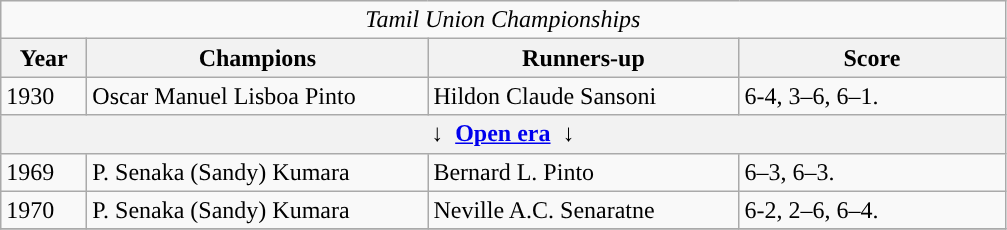<table class="wikitable">
<tr>
<td colspan=4 align=center><em>Tamil Union Championships</em></td>
</tr>
<tr>
<th style="width:50px">Year</th>
<th style="width:220px">Champions</th>
<th style="width:200px">Runners-up</th>
<th style="width:170px" class="unsortable">Score</th>
</tr>
<tr>
<td>1930</td>
<td> Oscar Manuel Lisboa Pinto</td>
<td> Hildon Claude Sansoni</td>
<td>6-4, 3–6, 6–1.</td>
</tr>
<tr>
<th colspan=4 align=center>↓  <a href='#'>Open era</a>  ↓</th>
</tr>
<tr>
<td>1969</td>
<td> P. Senaka (Sandy) Kumara</td>
<td> Bernard L. Pinto</td>
<td>6–3, 6–3.</td>
</tr>
<tr>
<td>1970</td>
<td> P. Senaka (Sandy) Kumara</td>
<td> Neville A.C. Senaratne</td>
<td>6-2, 2–6, 6–4.</td>
</tr>
<tr>
</tr>
</table>
